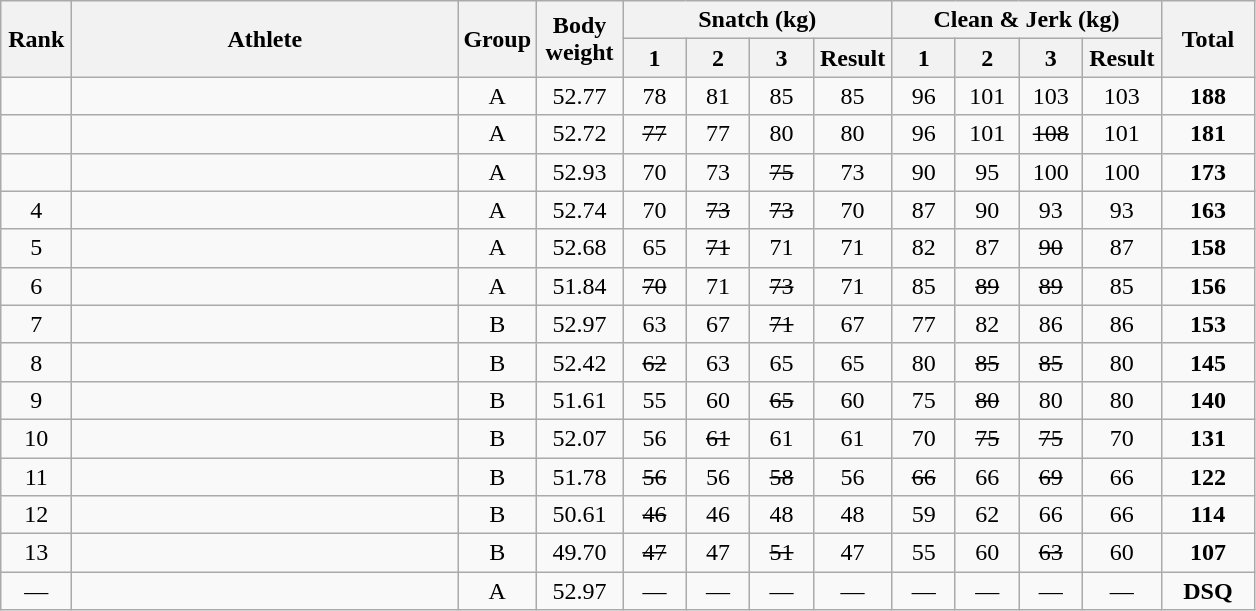<table class = "wikitable" style="text-align:center;">
<tr>
<th rowspan=2 width=40>Rank</th>
<th rowspan=2 width=250>Athlete</th>
<th rowspan=2 width=40>Group</th>
<th rowspan=2 width=50>Body weight</th>
<th colspan=4>Snatch (kg)</th>
<th colspan=4>Clean & Jerk (kg)</th>
<th rowspan=2 width=55>Total</th>
</tr>
<tr>
<th width=35>1</th>
<th width=35>2</th>
<th width=35>3</th>
<th width=45>Result</th>
<th width=35>1</th>
<th width=35>2</th>
<th width=35>3</th>
<th width=45>Result</th>
</tr>
<tr>
<td></td>
<td align=left></td>
<td>A</td>
<td>52.77</td>
<td>78</td>
<td>81</td>
<td>85</td>
<td>85</td>
<td>96</td>
<td>101</td>
<td>103</td>
<td>103</td>
<td><strong>188</strong></td>
</tr>
<tr>
<td></td>
<td align=left></td>
<td>A</td>
<td>52.72</td>
<td><s>77</s></td>
<td>77</td>
<td>80</td>
<td>80</td>
<td>96</td>
<td>101</td>
<td><s>108</s></td>
<td>101</td>
<td><strong>181</strong></td>
</tr>
<tr>
<td></td>
<td align=left></td>
<td>A</td>
<td>52.93</td>
<td>70</td>
<td>73</td>
<td><s>75</s></td>
<td>73</td>
<td>90</td>
<td>95</td>
<td>100</td>
<td>100</td>
<td><strong>173</strong></td>
</tr>
<tr>
<td>4</td>
<td align=left></td>
<td>A</td>
<td>52.74</td>
<td>70</td>
<td><s>73</s></td>
<td><s>73</s></td>
<td>70</td>
<td>87</td>
<td>90</td>
<td>93</td>
<td>93</td>
<td><strong>163</strong></td>
</tr>
<tr>
<td>5</td>
<td align=left></td>
<td>A</td>
<td>52.68</td>
<td>65</td>
<td><s>71</s></td>
<td>71</td>
<td>71</td>
<td>82</td>
<td>87</td>
<td><s>90</s></td>
<td>87</td>
<td><strong>158</strong></td>
</tr>
<tr>
<td>6</td>
<td align=left></td>
<td>A</td>
<td>51.84</td>
<td><s>70</s></td>
<td>71</td>
<td><s>73</s></td>
<td>71</td>
<td>85</td>
<td><s>89</s></td>
<td><s>89</s></td>
<td>85</td>
<td><strong>156</strong></td>
</tr>
<tr>
<td>7</td>
<td align=left></td>
<td>B</td>
<td>52.97</td>
<td>63</td>
<td>67</td>
<td><s>71</s></td>
<td>67</td>
<td>77</td>
<td>82</td>
<td>86</td>
<td>86</td>
<td><strong>153</strong></td>
</tr>
<tr>
<td>8</td>
<td align=left></td>
<td>B</td>
<td>52.42</td>
<td><s>62</s></td>
<td>63</td>
<td>65</td>
<td>65</td>
<td>80</td>
<td><s>85</s></td>
<td><s>85</s></td>
<td>80</td>
<td><strong>145</strong></td>
</tr>
<tr>
<td>9</td>
<td align=left></td>
<td>B</td>
<td>51.61</td>
<td>55</td>
<td>60</td>
<td><s>65</s></td>
<td>60</td>
<td>75</td>
<td><s>80</s></td>
<td>80</td>
<td>80</td>
<td><strong>140</strong></td>
</tr>
<tr>
<td>10</td>
<td align=left></td>
<td>B</td>
<td>52.07</td>
<td>56</td>
<td><s>61</s></td>
<td>61</td>
<td>61</td>
<td>70</td>
<td><s>75</s></td>
<td><s>75</s></td>
<td>70</td>
<td><strong>131</strong></td>
</tr>
<tr>
<td>11</td>
<td align=left></td>
<td>B</td>
<td>51.78</td>
<td><s>56</s></td>
<td>56</td>
<td><s>58</s></td>
<td>56</td>
<td><s>66</s></td>
<td>66</td>
<td><s>69</s></td>
<td>66</td>
<td><strong>122</strong></td>
</tr>
<tr>
<td>12</td>
<td align=left></td>
<td>B</td>
<td>50.61</td>
<td><s>46</s></td>
<td>46</td>
<td>48</td>
<td>48</td>
<td>59</td>
<td>62</td>
<td>66</td>
<td>66</td>
<td><strong>114</strong></td>
</tr>
<tr>
<td>13</td>
<td align=left></td>
<td>B</td>
<td>49.70</td>
<td><s>47</s></td>
<td>47</td>
<td><s>51</s></td>
<td>47</td>
<td>55</td>
<td>60</td>
<td><s>63</s></td>
<td>60</td>
<td><strong>107</strong></td>
</tr>
<tr>
<td>—</td>
<td align=left></td>
<td>A</td>
<td>52.97</td>
<td>—</td>
<td>—</td>
<td>—</td>
<td>—</td>
<td>—</td>
<td>—</td>
<td>—</td>
<td>—</td>
<td><strong>DSQ</strong></td>
</tr>
</table>
